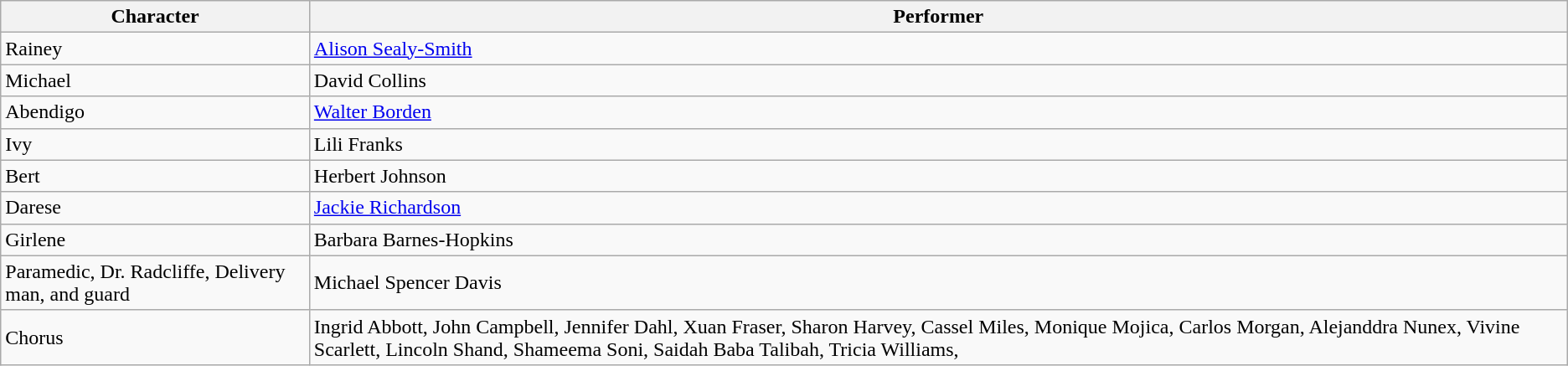<table class="wikitable">
<tr>
<th>Character</th>
<th>Performer</th>
</tr>
<tr>
<td>Rainey</td>
<td><a href='#'>Alison Sealy-Smith</a></td>
</tr>
<tr>
<td>Michael</td>
<td>David Collins</td>
</tr>
<tr>
<td>Abendigo</td>
<td><a href='#'>Walter Borden</a></td>
</tr>
<tr>
<td>Ivy</td>
<td>Lili Franks</td>
</tr>
<tr>
<td>Bert</td>
<td>Herbert Johnson</td>
</tr>
<tr>
<td>Darese</td>
<td><a href='#'>Jackie Richardson</a></td>
</tr>
<tr>
<td>Girlene</td>
<td>Barbara Barnes-Hopkins</td>
</tr>
<tr>
<td>Paramedic, Dr. Radcliffe,  Delivery man, and guard</td>
<td>Michael Spencer Davis</td>
</tr>
<tr>
<td>Chorus</td>
<td>Ingrid Abbott, John Campbell, Jennifer Dahl, Xuan Fraser, Sharon Harvey, Cassel Miles, Monique Mojica, Carlos Morgan, Alejanddra Nunex, Vivine Scarlett, Lincoln Shand,   Shameema Soni, Saidah Baba Talibah, Tricia Williams,</td>
</tr>
</table>
